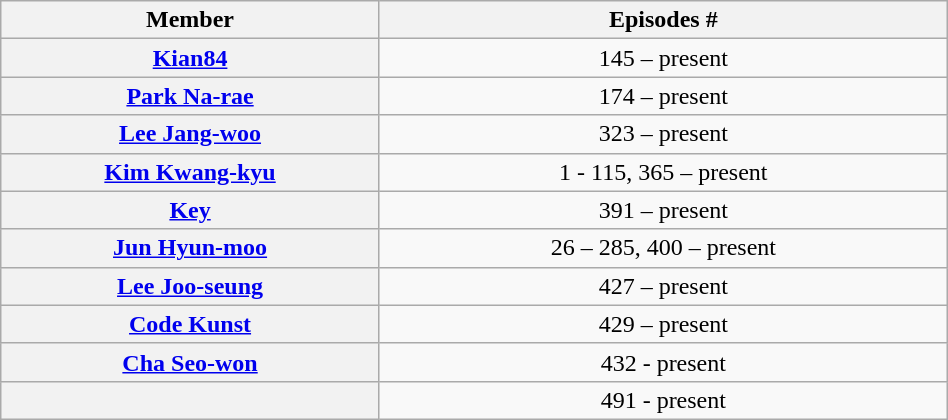<table class="wikitable" style="text-align:center; width:50%">
<tr>
<th style="width:20%;">Member </th>
<th style="width:30%;">Episodes #</th>
</tr>
<tr>
<th><a href='#'>Kian84</a></th>
<td>145 – present</td>
</tr>
<tr>
<th><a href='#'>Park Na-rae</a></th>
<td>174 – present</td>
</tr>
<tr>
<th><a href='#'>Lee Jang-woo</a></th>
<td>323 – present</td>
</tr>
<tr>
<th><a href='#'>Kim Kwang-kyu</a></th>
<td>1 - 115, 365 – present</td>
</tr>
<tr>
<th><a href='#'>Key</a></th>
<td>391 – present</td>
</tr>
<tr>
<th><a href='#'>Jun Hyun-moo</a></th>
<td>26 – 285, 400 – present</td>
</tr>
<tr>
<th><a href='#'>Lee Joo-seung</a></th>
<td>427 – present</td>
</tr>
<tr>
<th><a href='#'>Code Kunst</a></th>
<td>429 – present</td>
</tr>
<tr>
<th><a href='#'>Cha Seo-won</a></th>
<td>432 - present</td>
</tr>
<tr>
<th></th>
<td>491 - present</td>
</tr>
</table>
